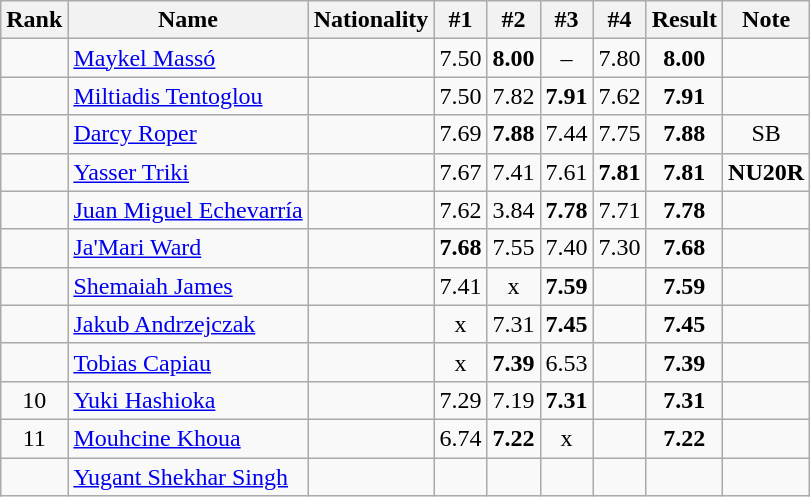<table class="wikitable sortable" style="text-align:center">
<tr>
<th>Rank</th>
<th>Name</th>
<th>Nationality</th>
<th>#1</th>
<th>#2</th>
<th>#3</th>
<th>#4</th>
<th>Result</th>
<th>Note</th>
</tr>
<tr>
<td></td>
<td align=left><a href='#'>Maykel Massó</a></td>
<td align=left></td>
<td>7.50</td>
<td><strong>8.00</strong></td>
<td>–</td>
<td>7.80</td>
<td><strong>8.00</strong></td>
<td></td>
</tr>
<tr>
<td></td>
<td align=left><a href='#'>Miltiadis Tentoglou</a></td>
<td align=left></td>
<td>7.50</td>
<td>7.82</td>
<td><strong>7.91</strong></td>
<td>7.62</td>
<td><strong>7.91</strong></td>
<td></td>
</tr>
<tr>
<td></td>
<td align=left><a href='#'>Darcy Roper</a></td>
<td align=left></td>
<td>7.69</td>
<td><strong>7.88</strong></td>
<td>7.44</td>
<td>7.75</td>
<td><strong>7.88</strong></td>
<td>SB</td>
</tr>
<tr>
<td></td>
<td align=left><a href='#'>Yasser Triki</a></td>
<td align=left></td>
<td>7.67</td>
<td>7.41</td>
<td>7.61</td>
<td><strong>7.81</strong></td>
<td><strong>7.81</strong></td>
<td><strong>NU20R</strong></td>
</tr>
<tr>
<td></td>
<td align=left><a href='#'>Juan Miguel Echevarría</a></td>
<td align=left></td>
<td>7.62</td>
<td>3.84</td>
<td><strong>7.78</strong></td>
<td>7.71</td>
<td><strong>7.78</strong></td>
<td></td>
</tr>
<tr>
<td></td>
<td align=left><a href='#'>Ja'Mari Ward</a></td>
<td align=left></td>
<td><strong>7.68</strong></td>
<td>7.55</td>
<td>7.40</td>
<td>7.30</td>
<td><strong>7.68</strong></td>
<td></td>
</tr>
<tr>
<td></td>
<td align=left><a href='#'>Shemaiah James</a></td>
<td align=left></td>
<td>7.41</td>
<td>x</td>
<td><strong>7.59</strong></td>
<td></td>
<td><strong>7.59</strong></td>
<td></td>
</tr>
<tr>
<td></td>
<td align=left><a href='#'>Jakub Andrzejczak</a></td>
<td align=left></td>
<td>x</td>
<td>7.31</td>
<td><strong>7.45</strong></td>
<td></td>
<td><strong>7.45</strong></td>
<td></td>
</tr>
<tr>
<td></td>
<td align=left><a href='#'>Tobias Capiau</a></td>
<td align=left></td>
<td>x</td>
<td><strong>7.39</strong></td>
<td>6.53</td>
<td></td>
<td><strong>7.39</strong></td>
<td></td>
</tr>
<tr>
<td>10</td>
<td align=left><a href='#'>Yuki Hashioka</a></td>
<td align=left></td>
<td>7.29</td>
<td>7.19</td>
<td><strong>7.31</strong></td>
<td></td>
<td><strong>7.31</strong></td>
<td></td>
</tr>
<tr>
<td>11</td>
<td align=left><a href='#'>Mouhcine Khoua</a></td>
<td align=left></td>
<td>6.74</td>
<td><strong>7.22</strong></td>
<td>x</td>
<td></td>
<td><strong>7.22</strong></td>
<td></td>
</tr>
<tr>
<td></td>
<td align=left><a href='#'>Yugant Shekhar Singh</a></td>
<td align=left></td>
<td></td>
<td></td>
<td></td>
<td></td>
<td><strong></strong></td>
<td></td>
</tr>
</table>
